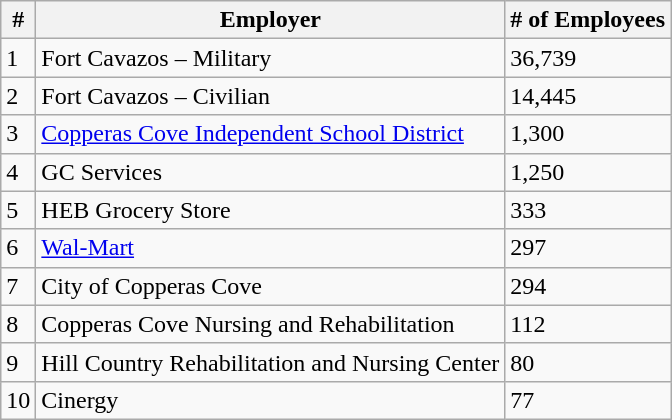<table class="wikitable">
<tr>
<th>#</th>
<th>Employer</th>
<th># of Employees</th>
</tr>
<tr>
<td>1</td>
<td>Fort Cavazos – Military</td>
<td>36,739</td>
</tr>
<tr>
<td>2</td>
<td>Fort Cavazos – Civilian</td>
<td>14,445</td>
</tr>
<tr>
<td>3</td>
<td><a href='#'>Copperas Cove Independent School District</a></td>
<td>1,300</td>
</tr>
<tr>
<td>4</td>
<td>GC Services</td>
<td>1,250</td>
</tr>
<tr>
<td>5</td>
<td>HEB Grocery Store</td>
<td>333</td>
</tr>
<tr>
<td>6</td>
<td><a href='#'>Wal-Mart</a></td>
<td>297</td>
</tr>
<tr>
<td>7</td>
<td>City of Copperas Cove</td>
<td>294</td>
</tr>
<tr>
<td>8</td>
<td>Copperas Cove Nursing and Rehabilitation</td>
<td>112</td>
</tr>
<tr>
<td>9</td>
<td>Hill Country Rehabilitation and Nursing Center</td>
<td>80</td>
</tr>
<tr>
<td>10</td>
<td>Cinergy</td>
<td>77</td>
</tr>
</table>
